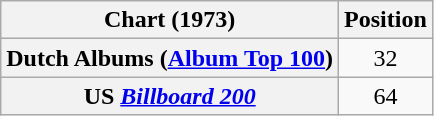<table class="wikitable sortable plainrowheaders" style="text-align:center">
<tr>
<th scope="col">Chart (1973)</th>
<th scope="col">Position</th>
</tr>
<tr>
<th scope="row">Dutch Albums (<a href='#'>Album Top 100</a>)</th>
<td>32</td>
</tr>
<tr>
<th scope="row">US <em><a href='#'>Billboard 200</a></em></th>
<td>64</td>
</tr>
</table>
